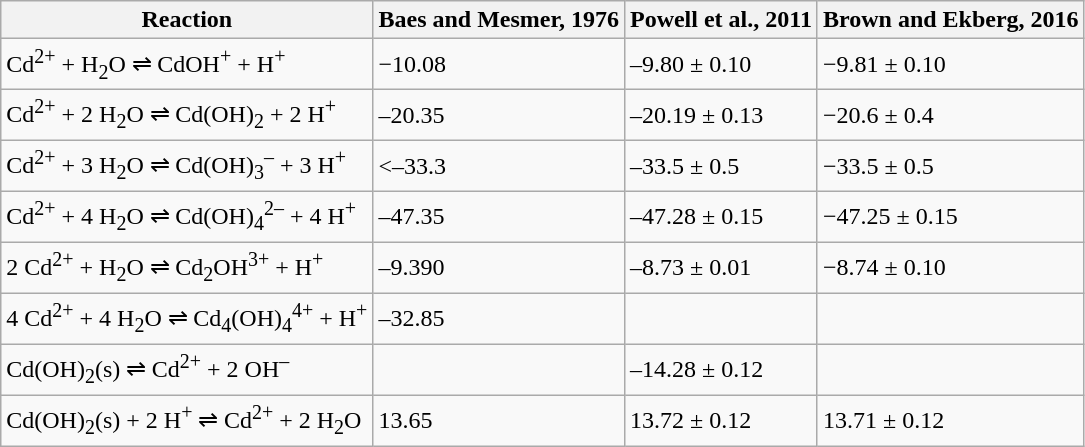<table class="wikitable">
<tr>
<th>Reaction</th>
<th>Baes and Mesmer, 1976</th>
<th>Powell et al., 2011</th>
<th>Brown and Ekberg, 2016</th>
</tr>
<tr>
<td>Cd<sup>2+</sup> + H<sub>2</sub>O ⇌ CdOH<sup>+</sup> + H<sup>+</sup></td>
<td>−10.08</td>
<td>–9.80 ± 0.10</td>
<td>−9.81 ± 0.10</td>
</tr>
<tr>
<td>Cd<sup>2+</sup> + 2 H<sub>2</sub>O ⇌ Cd(OH)<sub>2</sub> + 2 H<sup>+</sup></td>
<td>–20.35</td>
<td>–20.19 ± 0.13</td>
<td>−20.6 ± 0.4</td>
</tr>
<tr>
<td>Cd<sup>2+</sup> + 3 H<sub>2</sub>O ⇌ Cd(OH)<sub>3</sub><sup>–</sup> + 3 H<sup>+</sup></td>
<td><–33.3</td>
<td>–33.5 ± 0.5</td>
<td>−33.5 ± 0.5</td>
</tr>
<tr>
<td>Cd<sup>2+</sup> + 4 H<sub>2</sub>O ⇌ Cd(OH)<sub>4</sub><sup>2–</sup> + 4 H<sup>+</sup></td>
<td>–47.35</td>
<td>–47.28 ± 0.15</td>
<td>−47.25 ± 0.15</td>
</tr>
<tr>
<td>2 Cd<sup>2+</sup> + H<sub>2</sub>O ⇌ Cd<sub>2</sub>OH<sup>3+</sup> + H<sup>+</sup></td>
<td>–9.390</td>
<td>–8.73 ± 0.01</td>
<td>−8.74 ± 0.10</td>
</tr>
<tr>
<td>4 Cd<sup>2+</sup> + 4 H<sub>2</sub>O ⇌ Cd<sub>4</sub>(OH)<sub>4</sub><sup>4+</sup> + H<sup>+</sup></td>
<td>–32.85</td>
<td></td>
<td></td>
</tr>
<tr>
<td>Cd(OH)<sub>2</sub>(s) ⇌ Cd<sup>2+</sup> + 2 OH<sup>–</sup></td>
<td></td>
<td>–14.28 ± 0.12</td>
<td></td>
</tr>
<tr>
<td>Cd(OH)<sub>2</sub>(s) + 2 H<sup>+</sup> ⇌ Cd<sup>2+</sup> + 2 H<sub>2</sub>O</td>
<td>13.65</td>
<td>13.72 ± 0.12</td>
<td>13.71 ± 0.12</td>
</tr>
</table>
